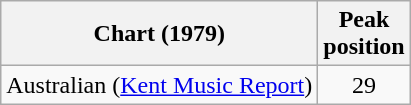<table class="wikitable">
<tr>
<th>Chart (1979)</th>
<th>Peak<br>position</th>
</tr>
<tr>
<td>Australian (<a href='#'>Kent Music Report</a>)</td>
<td align="center">29</td>
</tr>
</table>
